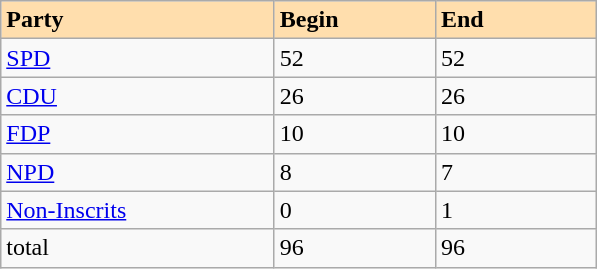<table class="wikitable">
<tr>
<th style="background:#ffdead; width:175px; text-align:left;">Party</th>
<th style="background:#ffdead; width:100px; text-align:left;">Begin</th>
<th style="background:#ffdead; width:100px; text-align:left;">End</th>
</tr>
<tr>
<td><a href='#'>SPD</a></td>
<td>52</td>
<td>52</td>
</tr>
<tr>
<td><a href='#'>CDU</a></td>
<td>26</td>
<td>26</td>
</tr>
<tr>
<td><a href='#'>FDP</a></td>
<td>10</td>
<td>10</td>
</tr>
<tr>
<td><a href='#'>NPD</a></td>
<td>8</td>
<td>7</td>
</tr>
<tr>
<td><a href='#'>Non-Inscrits</a></td>
<td>0</td>
<td>1</td>
</tr>
<tr>
<td>total</td>
<td>96</td>
<td>96</td>
</tr>
</table>
